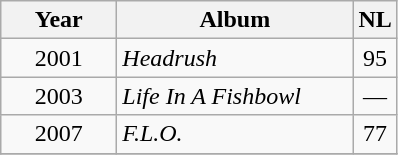<table class="wikitable" style="text-align:center;">
<tr>
<th>Year</th>
<th>Album</th>
<th>NL</th>
</tr>
<tr>
<td width="70px">2001</td>
<td align="left" width="150px"><em>Headrush</em></td>
<td>95</td>
</tr>
<tr>
<td width="70px">2003</td>
<td align="left" width="150px"><em>Life In A Fishbowl</em></td>
<td>—</td>
</tr>
<tr>
<td width="70px">2007</td>
<td align="left" width="150px"><em>F.L.O.</em></td>
<td>77</td>
</tr>
<tr>
</tr>
</table>
